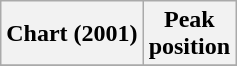<table class="wikitable">
<tr>
<th>Chart (2001)</th>
<th>Peak<br>position</th>
</tr>
<tr>
</tr>
</table>
